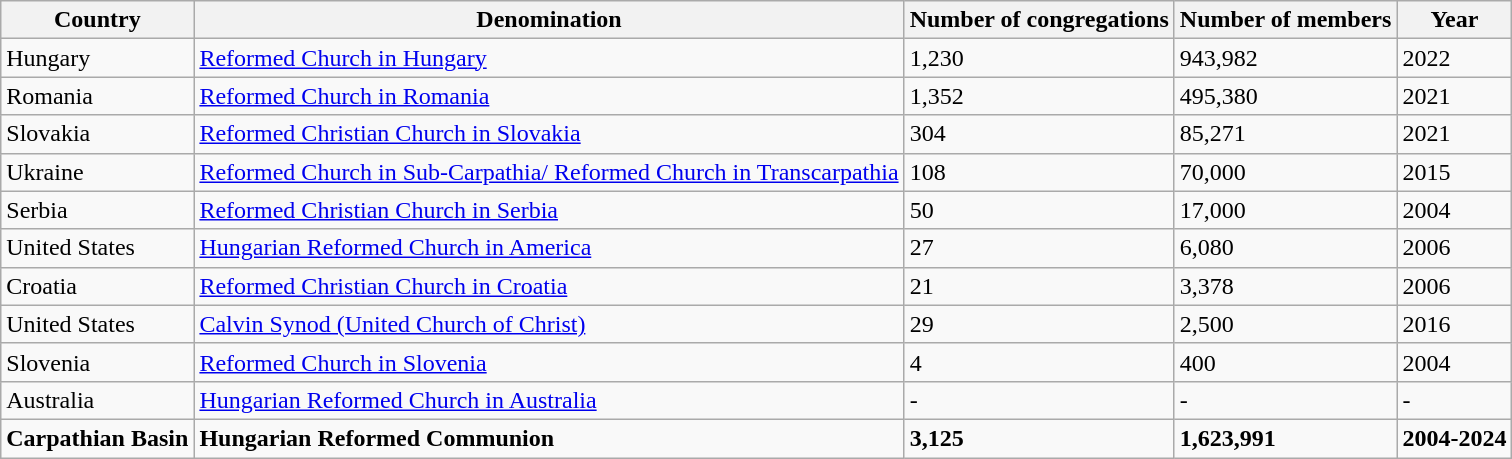<table class = "wikitable sortable">
<tr>
<th><strong>Country</strong></th>
<th><strong>Denomination</strong></th>
<th><strong>Number of congregations</strong></th>
<th><strong>Number of members</strong></th>
<th><strong>Year</strong></th>
</tr>
<tr>
<td>Hungary</td>
<td><a href='#'>Reformed Church in Hungary</a></td>
<td>1,230</td>
<td>943,982</td>
<td>2022</td>
</tr>
<tr>
<td>Romania</td>
<td><a href='#'>Reformed Church in Romania</a></td>
<td>1,352</td>
<td>495,380</td>
<td>2021</td>
</tr>
<tr>
<td>Slovakia</td>
<td><a href='#'>Reformed Christian Church in Slovakia</a></td>
<td>304</td>
<td>85,271</td>
<td>2021</td>
</tr>
<tr>
<td>Ukraine</td>
<td><a href='#'>Reformed Church in Sub-Carpathia/ Reformed Church in Transcarpathia</a></td>
<td>108</td>
<td>70,000</td>
<td>2015</td>
</tr>
<tr>
<td>Serbia</td>
<td><a href='#'>Reformed Christian Church in Serbia</a></td>
<td>50</td>
<td>17,000</td>
<td>2004</td>
</tr>
<tr>
<td>United States</td>
<td><a href='#'>Hungarian Reformed Church in America</a></td>
<td>27</td>
<td>6,080</td>
<td>2006</td>
</tr>
<tr>
<td>Croatia</td>
<td><a href='#'>Reformed Christian Church in Croatia</a></td>
<td>21</td>
<td>3,378</td>
<td>2006</td>
</tr>
<tr>
<td>United States</td>
<td><a href='#'>Calvin Synod (United Church of Christ)</a></td>
<td>29</td>
<td>2,500</td>
<td>2016</td>
</tr>
<tr>
<td>Slovenia</td>
<td><a href='#'>Reformed Church in Slovenia</a></td>
<td>4</td>
<td>400</td>
<td>2004</td>
</tr>
<tr>
<td>Australia</td>
<td><a href='#'>Hungarian Reformed Church in Australia</a></td>
<td>-</td>
<td>-</td>
<td>-</td>
</tr>
<tr>
<td><strong>Carpathian Basin</strong></td>
<td><strong>Hungarian Reformed Communion</strong></td>
<td><strong>3,125</strong></td>
<td><strong>1,623,991</strong></td>
<td><strong>2004-2024</strong></td>
</tr>
</table>
